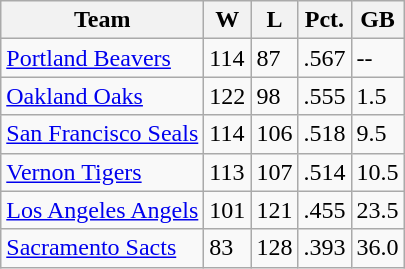<table class="wikitable">
<tr>
<th>Team</th>
<th>W</th>
<th>L</th>
<th>Pct.</th>
<th>GB</th>
</tr>
<tr>
<td><a href='#'>Portland Beavers</a></td>
<td>114</td>
<td>87</td>
<td>.567</td>
<td>--</td>
</tr>
<tr>
<td><a href='#'>Oakland Oaks</a></td>
<td>122</td>
<td>98</td>
<td>.555</td>
<td>1.5</td>
</tr>
<tr>
<td><a href='#'>San Francisco Seals</a></td>
<td>114</td>
<td>106</td>
<td>.518</td>
<td>9.5</td>
</tr>
<tr>
<td><a href='#'>Vernon Tigers</a></td>
<td>113</td>
<td>107</td>
<td>.514</td>
<td>10.5</td>
</tr>
<tr>
<td><a href='#'>Los Angeles Angels</a></td>
<td>101</td>
<td>121</td>
<td>.455</td>
<td>23.5</td>
</tr>
<tr>
<td><a href='#'>Sacramento Sacts</a></td>
<td>83</td>
<td>128</td>
<td>.393</td>
<td>36.0</td>
</tr>
</table>
